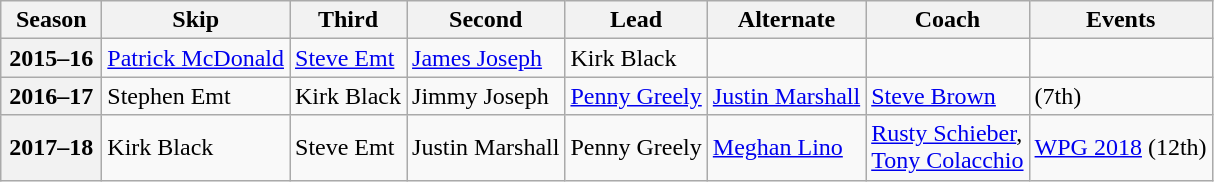<table class="wikitable">
<tr>
<th scope="col" width=60>Season</th>
<th scope="col">Skip</th>
<th scope="col">Third</th>
<th scope="col">Second</th>
<th scope="col">Lead</th>
<th scope="col">Alternate</th>
<th scope="col">Coach</th>
<th scope="col">Events</th>
</tr>
<tr>
<th scope="row">2015–16</th>
<td><a href='#'>Patrick McDonald</a></td>
<td><a href='#'>Steve Emt</a></td>
<td><a href='#'>James Joseph</a></td>
<td>Kirk Black</td>
<td></td>
<td></td>
<td></td>
</tr>
<tr>
<th scope="row">2016–17</th>
<td>Stephen Emt</td>
<td>Kirk Black</td>
<td>Jimmy Joseph</td>
<td><a href='#'>Penny Greely</a></td>
<td><a href='#'>Justin Marshall</a></td>
<td><a href='#'>Steve Brown</a></td>
<td> (7th)</td>
</tr>
<tr>
<th scope="row">2017–18</th>
<td>Kirk Black</td>
<td>Steve Emt</td>
<td>Justin Marshall</td>
<td>Penny Greely</td>
<td><a href='#'>Meghan Lino</a></td>
<td><a href='#'>Rusty Schieber</a>,<br><a href='#'>Tony Colacchio</a></td>
<td><a href='#'>WPG 2018</a> (12th)</td>
</tr>
</table>
